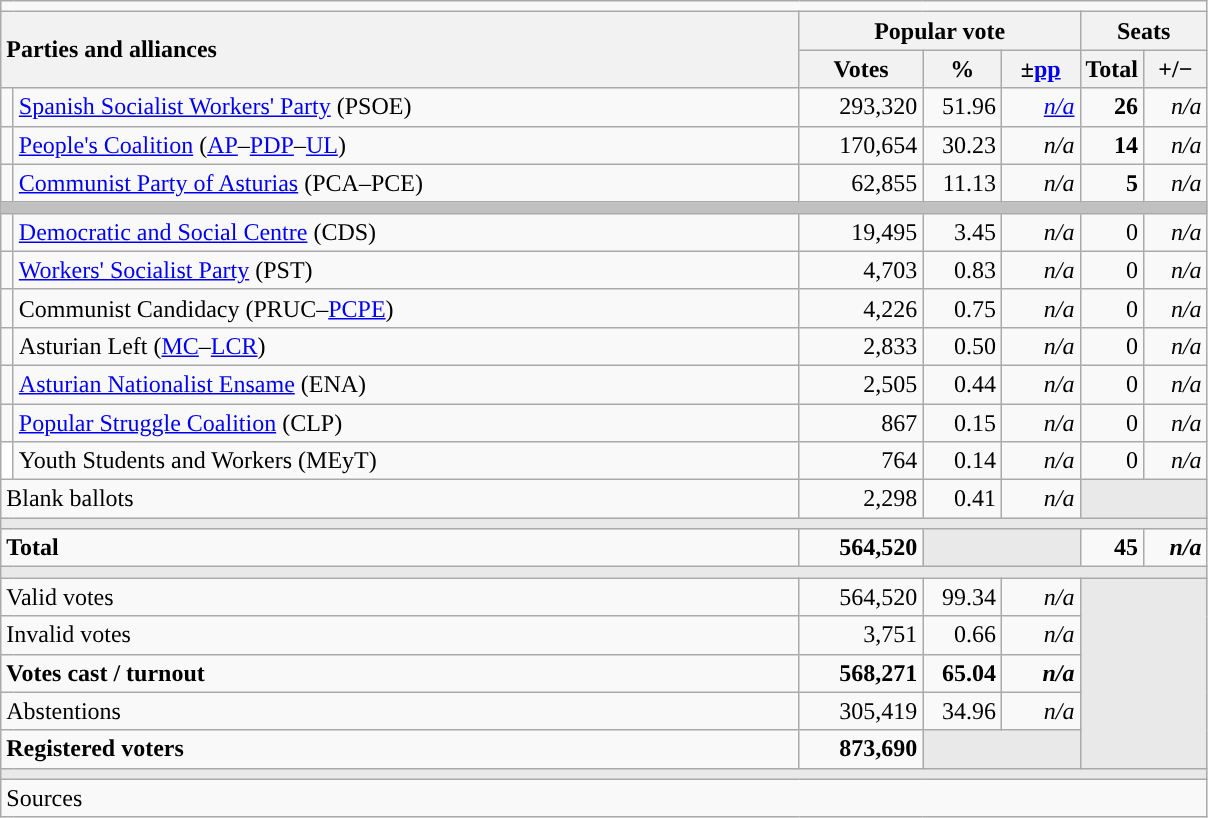<table class="wikitable" style="text-align:right;">
<tr>
<td colspan="7"></td>
</tr>
<tr>
<th style="text-align:left;" rowspan="2" colspan="2" width="525">Parties and alliances</th>
<th colspan="3">Popular vote</th>
<th colspan="2">Seats</th>
</tr>
<tr>
<th width="75">Votes</th>
<th width="45">%</th>
<th width="45">±<a href='#'>pp</a></th>
<th width="35">Total</th>
<th width="35">+/−</th>
</tr>
<tr>
<td width="1" style="color:inherit;background:"></td>
<td align="left"><a href='#'>Spanish Socialist Workers' Party</a> (PSOE)</td>
<td>293,320</td>
<td>51.96</td>
<td><em><a href='#'>n/a</a></em></td>
<td><strong>26</strong></td>
<td><em>n/a</em></td>
</tr>
<tr>
<td style="color:inherit;background:"></td>
<td align="left"><a href='#'>People's Coalition</a> (<a href='#'>AP</a>–<a href='#'>PDP</a>–<a href='#'>UL</a>)</td>
<td>170,654</td>
<td>30.23</td>
<td><em>n/a</em></td>
<td><strong>14</strong></td>
<td><em>n/a</em></td>
</tr>
<tr>
<td style="color:inherit;background:"></td>
<td align="left"><a href='#'>Communist Party of Asturias</a> (PCA–PCE)</td>
<td>62,855</td>
<td>11.13</td>
<td><em>n/a</em></td>
<td><strong>5</strong></td>
<td><em>n/a</em></td>
</tr>
<tr>
<td colspan="7" bgcolor="#C0C0C0"></td>
</tr>
<tr>
<td style="color:inherit;background:"></td>
<td align="left"><a href='#'>Democratic and Social Centre</a> (CDS)</td>
<td>19,495</td>
<td>3.45</td>
<td><em>n/a</em></td>
<td>0</td>
<td><em>n/a</em></td>
</tr>
<tr>
<td style="color:inherit;background:"></td>
<td align="left"><a href='#'>Workers' Socialist Party</a> (PST)</td>
<td>4,703</td>
<td>0.83</td>
<td><em>n/a</em></td>
<td>0</td>
<td><em>n/a</em></td>
</tr>
<tr>
<td style="color:inherit;background:"></td>
<td align="left">Communist Candidacy (PRUC–<a href='#'>PCPE</a>)</td>
<td>4,226</td>
<td>0.75</td>
<td><em>n/a</em></td>
<td>0</td>
<td><em>n/a</em></td>
</tr>
<tr>
<td style="color:inherit;background:"></td>
<td align="left">Asturian Left (<a href='#'>MC</a>–<a href='#'>LCR</a>)</td>
<td>2,833</td>
<td>0.50</td>
<td><em>n/a</em></td>
<td>0</td>
<td><em>n/a</em></td>
</tr>
<tr>
<td style="color:inherit;background:"></td>
<td align="left"><a href='#'>Asturian Nationalist Ensame</a> (ENA)</td>
<td>2,505</td>
<td>0.44</td>
<td><em>n/a</em></td>
<td>0</td>
<td><em>n/a</em></td>
</tr>
<tr>
<td style="color:inherit;background:"></td>
<td align="left"><a href='#'>Popular Struggle Coalition</a> (CLP)</td>
<td>867</td>
<td>0.15</td>
<td><em>n/a</em></td>
<td>0</td>
<td><em>n/a</em></td>
</tr>
<tr>
<td bgcolor="white"></td>
<td align="left">Youth Students and Workers (MEyT)</td>
<td>764</td>
<td>0.14</td>
<td><em>n/a</em></td>
<td>0</td>
<td><em>n/a</em></td>
</tr>
<tr>
<td align="left" colspan="2">Blank ballots</td>
<td>2,298</td>
<td>0.41</td>
<td><em>n/a</em></td>
<td bgcolor="#E9E9E9" colspan="2"></td>
</tr>
<tr>
<td colspan="7" bgcolor="#E9E9E9"></td>
</tr>
<tr style="font-weight:bold;">
<td align="left" colspan="2">Total</td>
<td>564,520</td>
<td bgcolor="#E9E9E9" colspan="2"></td>
<td>45</td>
<td><em>n/a</em></td>
</tr>
<tr>
<td colspan="7" bgcolor="#E9E9E9"></td>
</tr>
<tr>
<td align="left" colspan="2">Valid votes</td>
<td>564,520</td>
<td>99.34</td>
<td><em>n/a</em></td>
<td bgcolor="#E9E9E9" colspan="2" rowspan="5"></td>
</tr>
<tr>
<td align="left" colspan="2">Invalid votes</td>
<td>3,751</td>
<td>0.66</td>
<td><em>n/a</em></td>
</tr>
<tr style="font-weight:bold;">
<td align="left" colspan="2">Votes cast / turnout</td>
<td>568,271</td>
<td>65.04</td>
<td><em>n/a</em></td>
</tr>
<tr>
<td align="left" colspan="2">Abstentions</td>
<td>305,419</td>
<td>34.96</td>
<td><em>n/a</em></td>
</tr>
<tr style="font-weight:bold;">
<td align="left" colspan="2">Registered voters</td>
<td>873,690</td>
<td bgcolor="#E9E9E9" colspan="2"></td>
</tr>
<tr>
<td colspan="7" bgcolor="#E9E9E9"></td>
</tr>
<tr>
<td align="left" colspan="7">Sources</td>
</tr>
</table>
